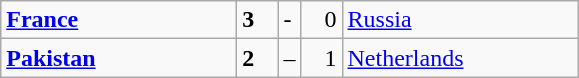<table class="wikitable">
<tr>
<td width=150> <strong><a href='#'>France</a></strong></td>
<td style="width:20px; text-align:left;"><strong>3</strong></td>
<td>-</td>
<td style="width:20px; text-align:right;">0</td>
<td width=150> <a href='#'>Russia</a></td>
</tr>
<tr>
<td> <strong><a href='#'>Pakistan</a></strong></td>
<td style="text-align:left;"><strong>2</strong></td>
<td>–</td>
<td style="text-align:right;">1</td>
<td> <a href='#'>Netherlands</a></td>
</tr>
</table>
